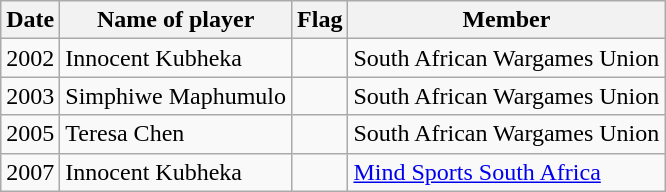<table class="wikitable">
<tr>
<th>Date</th>
<th>Name of player</th>
<th>Flag</th>
<th>Member</th>
</tr>
<tr>
<td>2002</td>
<td>Innocent Kubheka</td>
<td></td>
<td>South African Wargames Union</td>
</tr>
<tr>
<td>2003</td>
<td>Simphiwe Maphumulo</td>
<td></td>
<td>South African Wargames Union</td>
</tr>
<tr>
<td>2005</td>
<td>Teresa Chen</td>
<td></td>
<td>South African Wargames Union</td>
</tr>
<tr>
<td>2007</td>
<td>Innocent Kubheka</td>
<td></td>
<td><a href='#'>Mind Sports South Africa</a></td>
</tr>
</table>
